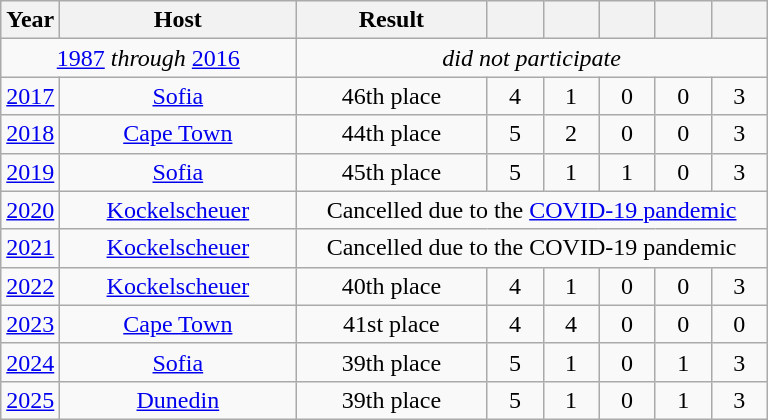<table class="wikitable" style="text-align:center">
<tr>
<th width=30>Year</th>
<th width=150>Host</th>
<th width=120>Result</th>
<th width=30></th>
<th width=30></th>
<th width=30></th>
<th width=30></th>
<th width=30></th>
</tr>
<tr>
<td colspan=2><a href='#'>1987</a> <em>through</em> <a href='#'>2016</a></td>
<td colspan=6><em>did not participate</em><br></td>
</tr>
<tr>
<td><a href='#'>2017</a></td>
<td> <a href='#'>Sofia</a></td>
<td>46th place<br></td>
<td>4</td>
<td>1</td>
<td>0</td>
<td>0</td>
<td>3</td>
</tr>
<tr>
<td><a href='#'>2018</a></td>
<td> <a href='#'>Cape Town</a></td>
<td>44th place<br></td>
<td>5</td>
<td>2</td>
<td>0</td>
<td>0</td>
<td>3</td>
</tr>
<tr>
<td><a href='#'>2019</a></td>
<td> <a href='#'>Sofia</a></td>
<td>45th place<br></td>
<td>5</td>
<td>1</td>
<td>1</td>
<td>0</td>
<td>3</td>
</tr>
<tr>
<td><a href='#'>2020</a></td>
<td> <a href='#'>Kockelscheuer</a></td>
<td colspan=6 align=center>Cancelled due to the <a href='#'>COVID-19 pandemic</a></td>
</tr>
<tr>
<td><a href='#'>2021</a></td>
<td> <a href='#'>Kockelscheuer</a></td>
<td colspan=6 align=center>Cancelled due to the COVID-19 pandemic</td>
</tr>
<tr>
<td><a href='#'>2022</a></td>
<td> <a href='#'>Kockelscheuer</a></td>
<td>40th place<br></td>
<td>4</td>
<td>1</td>
<td>0</td>
<td>0</td>
<td>3</td>
</tr>
<tr>
<td><a href='#'>2023</a></td>
<td> <a href='#'>Cape Town</a></td>
<td>41st place<br></td>
<td>4</td>
<td>4</td>
<td>0</td>
<td>0</td>
<td>0</td>
</tr>
<tr>
<td><a href='#'>2024</a></td>
<td> <a href='#'>Sofia</a></td>
<td>39th place<br></td>
<td>5</td>
<td>1</td>
<td>0</td>
<td>1</td>
<td>3</td>
</tr>
<tr>
<td><a href='#'>2025</a></td>
<td> <a href='#'>Dunedin</a></td>
<td>39th place<br></td>
<td>5</td>
<td>1</td>
<td>0</td>
<td>1</td>
<td>3</td>
</tr>
</table>
